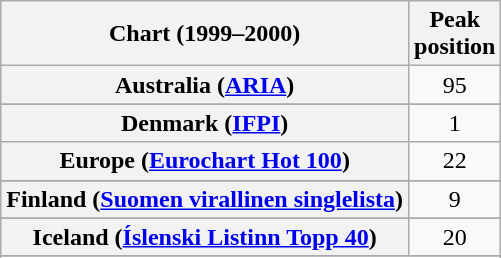<table class="wikitable sortable plainrowheaders" style="text-align:center">
<tr>
<th scope="col">Chart (1999–2000)</th>
<th scope="col">Peak<br>position</th>
</tr>
<tr>
<th scope = "row">Australia (<a href='#'>ARIA</a>)</th>
<td>95</td>
</tr>
<tr>
</tr>
<tr>
</tr>
<tr>
</tr>
<tr>
<th scope = "row">Denmark (<a href='#'>IFPI</a>)</th>
<td>1</td>
</tr>
<tr>
<th scope = "row">Europe (<a href='#'>Eurochart Hot 100</a>)</th>
<td>22</td>
</tr>
<tr>
</tr>
<tr>
<th scope = "row">Finland (<a href='#'>Suomen virallinen singlelista</a>)</th>
<td>9</td>
</tr>
<tr>
</tr>
<tr>
</tr>
<tr>
<th scope = "row">Iceland (<a href='#'>Íslenski Listinn Topp 40</a>)</th>
<td>20</td>
</tr>
<tr>
</tr>
<tr>
</tr>
<tr>
</tr>
<tr>
</tr>
<tr>
</tr>
<tr>
</tr>
<tr>
</tr>
<tr>
</tr>
<tr>
</tr>
</table>
